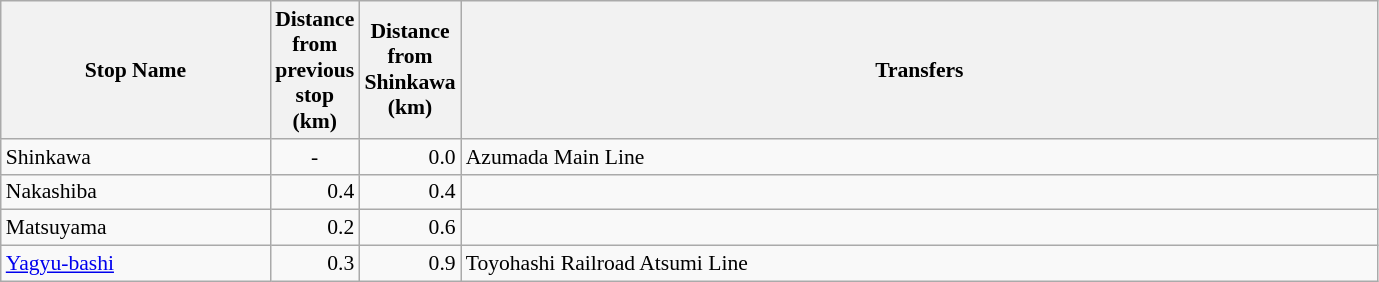<table class="wikitable" style="font-size:90%;" rules="all">
<tr>
<th style="width:12em;">Stop Name</th>
<th style="width:2.5em;">Distance from previous stop<br>(km)</th>
<th style="width:2.5em;">Distance from Shinkawa<br>(km)</th>
<th style="width:42em;">Transfers</th>
</tr>
<tr>
<td>Shinkawa</td>
<td style="text-align:center;">-</td>
<td style="text-align:right;">0.0</td>
<td>Azumada Main Line</td>
</tr>
<tr>
<td>Nakashiba</td>
<td style="text-align:right;">0.4</td>
<td style="text-align:right;">0.4</td>
<td> </td>
</tr>
<tr>
<td>Matsuyama</td>
<td style="text-align:right;">0.2</td>
<td style="text-align:right;">0.6</td>
<td> </td>
</tr>
<tr>
<td><a href='#'>Yagyu-bashi</a></td>
<td style="text-align:right;">0.3</td>
<td style="text-align:right;">0.9</td>
<td>Toyohashi Railroad Atsumi Line</td>
</tr>
</table>
